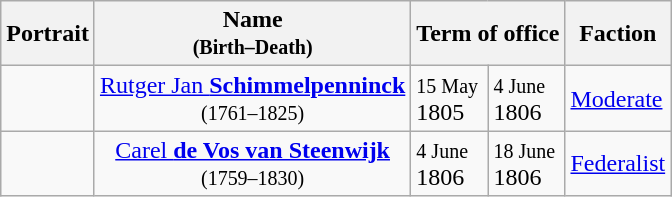<table class="wikitable">
<tr>
<th>Portrait</th>
<th>Name<br><small>(Birth–Death)</small></th>
<th colspan="2">Term of office</th>
<th>Faction</th>
</tr>
<tr>
<td></td>
<td align="center"><a href='#'>Rutger Jan <strong>Schimmelpenninck</strong></a><br><small>(1761–1825)</small></td>
<td><small>15 May</small><br>1805</td>
<td><small>4 June</small><br>1806</td>
<td><a href='#'>Moderate</a></td>
</tr>
<tr>
<td></td>
<td align="center"><a href='#'>Carel <strong>de Vos van Steenwijk</strong></a><br><small>(1759–1830)</small></td>
<td><small>4 June</small><br>1806</td>
<td><small>18 June</small><br>1806</td>
<td><a href='#'>Federalist</a></td>
</tr>
</table>
